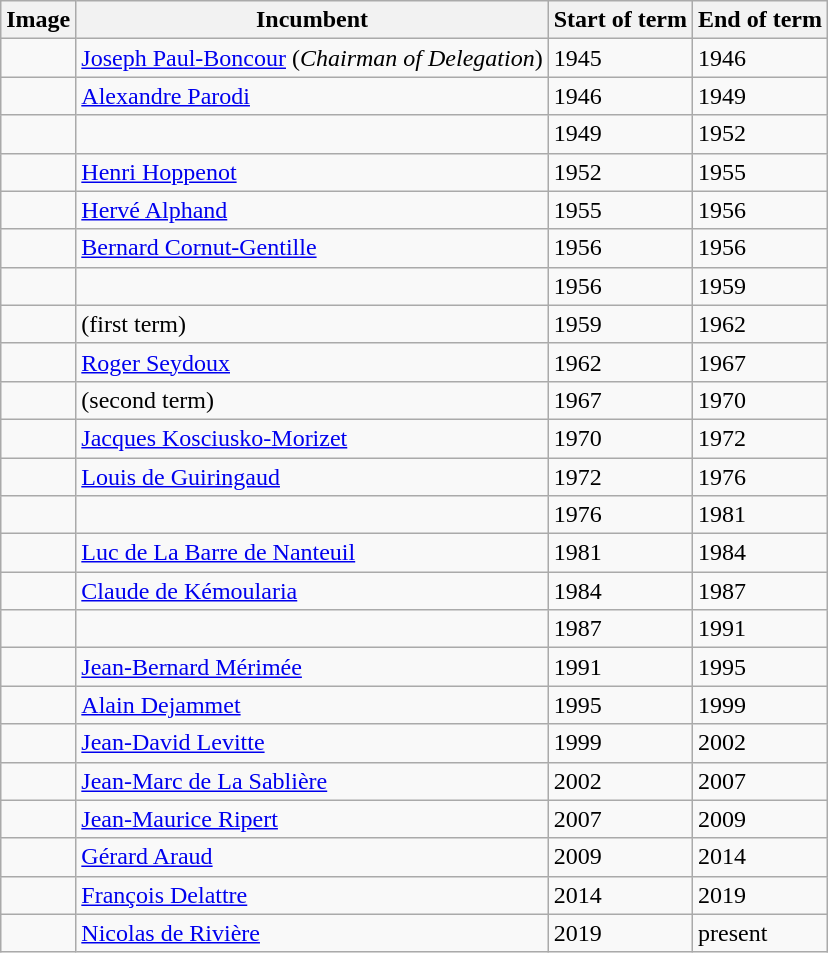<table class="wikitable">
<tr>
<th>Image</th>
<th>Incumbent</th>
<th>Start of term</th>
<th>End of term</th>
</tr>
<tr>
<td></td>
<td><a href='#'>Joseph Paul-Boncour</a> (<em>Chairman of Delegation</em>)</td>
<td>1945</td>
<td>1946</td>
</tr>
<tr>
<td></td>
<td><a href='#'>Alexandre Parodi</a></td>
<td>1946</td>
<td>1949</td>
</tr>
<tr>
<td></td>
<td></td>
<td>1949</td>
<td>1952</td>
</tr>
<tr>
<td></td>
<td><a href='#'>Henri Hoppenot</a></td>
<td>1952</td>
<td>1955</td>
</tr>
<tr>
<td></td>
<td><a href='#'>Hervé Alphand</a></td>
<td>1955</td>
<td>1956</td>
</tr>
<tr>
<td></td>
<td><a href='#'>Bernard Cornut-Gentille</a></td>
<td>1956</td>
<td>1956</td>
</tr>
<tr>
<td></td>
<td></td>
<td>1956</td>
<td>1959</td>
</tr>
<tr>
<td></td>
<td> (first term)</td>
<td>1959</td>
<td>1962</td>
</tr>
<tr>
<td></td>
<td><a href='#'>Roger Seydoux</a></td>
<td>1962</td>
<td>1967</td>
</tr>
<tr>
<td></td>
<td> (second term)</td>
<td>1967</td>
<td>1970</td>
</tr>
<tr>
<td></td>
<td><a href='#'>Jacques Kosciusko-Morizet</a></td>
<td>1970</td>
<td>1972</td>
</tr>
<tr>
<td></td>
<td><a href='#'>Louis de Guiringaud</a></td>
<td>1972</td>
<td>1976</td>
</tr>
<tr>
<td></td>
<td></td>
<td>1976</td>
<td>1981</td>
</tr>
<tr>
<td></td>
<td><a href='#'>Luc de La Barre de Nanteuil</a></td>
<td>1981</td>
<td>1984</td>
</tr>
<tr>
<td></td>
<td><a href='#'>Claude de Kémoularia</a></td>
<td>1984</td>
<td>1987</td>
</tr>
<tr>
<td></td>
<td></td>
<td>1987</td>
<td>1991</td>
</tr>
<tr>
<td></td>
<td><a href='#'>Jean-Bernard Mérimée</a></td>
<td>1991</td>
<td>1995</td>
</tr>
<tr>
<td></td>
<td><a href='#'>Alain Dejammet</a></td>
<td>1995</td>
<td>1999</td>
</tr>
<tr>
<td></td>
<td><a href='#'>Jean-David Levitte</a></td>
<td>1999</td>
<td>2002</td>
</tr>
<tr>
<td></td>
<td><a href='#'>Jean-Marc de La Sablière</a></td>
<td>2002</td>
<td>2007</td>
</tr>
<tr>
<td></td>
<td><a href='#'>Jean-Maurice Ripert</a></td>
<td>2007</td>
<td>2009</td>
</tr>
<tr>
<td></td>
<td><a href='#'>Gérard Araud</a></td>
<td>2009</td>
<td>2014</td>
</tr>
<tr>
<td></td>
<td><a href='#'>François Delattre</a></td>
<td>2014</td>
<td>2019</td>
</tr>
<tr>
<td></td>
<td><a href='#'>Nicolas de Rivière</a></td>
<td>2019</td>
<td>present</td>
</tr>
</table>
